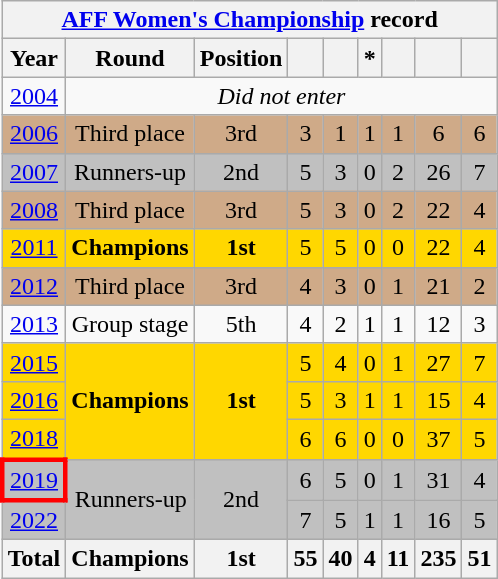<table class="wikitable" style="text-align: center;font-size:100%;">
<tr>
<th colspan=9><a href='#'>AFF Women's Championship</a> record</th>
</tr>
<tr>
<th>Year</th>
<th>Round</th>
<th>Position</th>
<th></th>
<th></th>
<th>*</th>
<th></th>
<th></th>
<th></th>
</tr>
<tr>
<td> <a href='#'>2004</a></td>
<td colspan=8><em>Did not enter</em></td>
</tr>
<tr style="background:#cfaa88;">
<td> <a href='#'>2006</a></td>
<td>Third place</td>
<td>3rd</td>
<td>3</td>
<td>1</td>
<td>1</td>
<td>1</td>
<td>6</td>
<td>6</td>
</tr>
<tr style="background:silver;">
<td> <a href='#'>2007</a></td>
<td>Runners-up</td>
<td>2nd</td>
<td>5</td>
<td>3</td>
<td>0</td>
<td>2</td>
<td>26</td>
<td>7</td>
</tr>
<tr style="background:#cfaa88;">
<td> <a href='#'>2008</a></td>
<td>Third place</td>
<td>3rd</td>
<td>5</td>
<td>3</td>
<td>0</td>
<td>2</td>
<td>22</td>
<td>4</td>
</tr>
<tr style="background:gold;">
<td> <a href='#'>2011</a></td>
<td><strong>Champions</strong></td>
<td><strong>1st</strong></td>
<td>5</td>
<td>5</td>
<td>0</td>
<td>0</td>
<td>22</td>
<td>4</td>
</tr>
<tr style="background:#cfaa88;">
<td> <a href='#'>2012</a></td>
<td>Third place</td>
<td>3rd</td>
<td>4</td>
<td>3</td>
<td>0</td>
<td>1</td>
<td>21</td>
<td>2</td>
</tr>
<tr>
<td> <a href='#'>2013</a></td>
<td>Group stage</td>
<td>5th</td>
<td>4</td>
<td>2</td>
<td>1</td>
<td>1</td>
<td>12</td>
<td>3</td>
</tr>
<tr style="background:gold;">
<td> <a href='#'>2015</a></td>
<td rowspan=3><strong>Champions</strong></td>
<td rowspan=3><strong>1st</strong></td>
<td>5</td>
<td>4</td>
<td>0</td>
<td>1</td>
<td>27</td>
<td>7</td>
</tr>
<tr style="background:gold;">
<td> <a href='#'>2016</a></td>
<td>5</td>
<td>3</td>
<td>1</td>
<td>1</td>
<td>15</td>
<td>4</td>
</tr>
<tr style="background:gold;">
<td> <a href='#'>2018</a></td>
<td>6</td>
<td>6</td>
<td>0</td>
<td>0</td>
<td>37</td>
<td>5</td>
</tr>
<tr style="background:silver;">
<td style="border: 3px solid red"> <a href='#'>2019</a></td>
<td rowspan=2>Runners-up</td>
<td rowspan=2>2nd</td>
<td>6</td>
<td>5</td>
<td>0</td>
<td>1</td>
<td>31</td>
<td>4</td>
</tr>
<tr style="background:silver;">
<td> <a href='#'>2022</a></td>
<td>7</td>
<td>5</td>
<td>1</td>
<td>1</td>
<td>16</td>
<td>5</td>
</tr>
<tr>
<th><strong>Total</strong></th>
<th><strong>Champions</strong></th>
<th><strong>1st</strong></th>
<th><strong>55</strong></th>
<th><strong>40</strong></th>
<th><strong>4</strong></th>
<th><strong>11</strong></th>
<th><strong>235</strong></th>
<th><strong>51</strong></th>
</tr>
</table>
